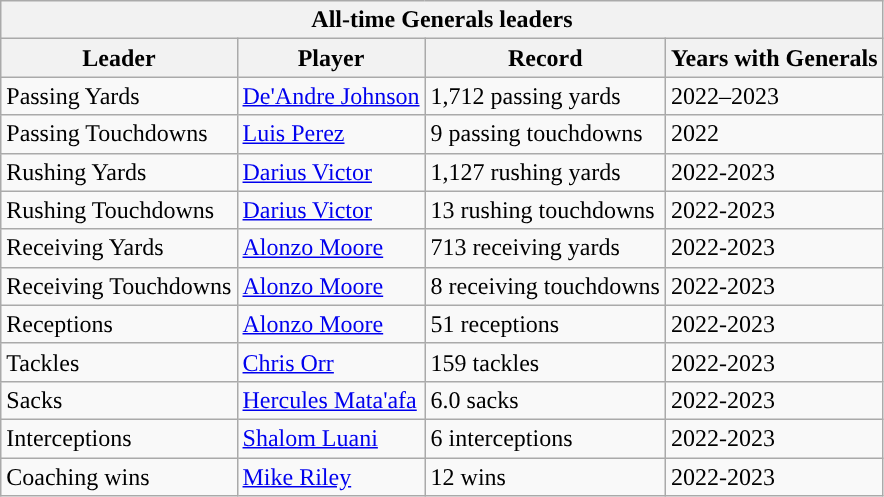<table class="wikitable">
<tr>
<th colspan="5">All-time Generals leaders</th>
</tr>
<tr>
<th>Leader</th>
<th>Player</th>
<th>Record</th>
<th>Years with Generals</th>
</tr>
<tr>
<td>Passing Yards</td>
<td><a href='#'>De'Andre Johnson</a></td>
<td>1,712 passing yards</td>
<td>2022–2023</td>
</tr>
<tr>
<td>Passing Touchdowns</td>
<td><a href='#'>Luis Perez</a></td>
<td>9 passing touchdowns</td>
<td>2022</td>
</tr>
<tr>
<td>Rushing Yards</td>
<td><a href='#'>Darius Victor</a></td>
<td>1,127 rushing yards</td>
<td>2022-2023</td>
</tr>
<tr>
<td>Rushing Touchdowns</td>
<td><a href='#'>Darius Victor</a></td>
<td>13 rushing touchdowns</td>
<td>2022-2023</td>
</tr>
<tr>
<td>Receiving Yards</td>
<td><a href='#'>Alonzo Moore</a></td>
<td>713 receiving yards</td>
<td>2022-2023</td>
</tr>
<tr>
<td>Receiving Touchdowns</td>
<td><a href='#'>Alonzo Moore</a></td>
<td>8 receiving touchdowns</td>
<td>2022-2023</td>
</tr>
<tr>
<td>Receptions</td>
<td><a href='#'>Alonzo Moore</a></td>
<td>51 receptions</td>
<td>2022-2023</td>
</tr>
<tr>
<td>Tackles</td>
<td><a href='#'>Chris Orr</a></td>
<td>159 tackles</td>
<td>2022-2023</td>
</tr>
<tr>
<td>Sacks</td>
<td><a href='#'>Hercules Mata'afa</a></td>
<td>6.0 sacks</td>
<td>2022-2023</td>
</tr>
<tr>
<td>Interceptions</td>
<td><a href='#'>Shalom Luani</a></td>
<td>6 interceptions</td>
<td>2022-2023</td>
</tr>
<tr>
<td>Coaching wins</td>
<td><a href='#'>Mike Riley</a></td>
<td>12 wins</td>
<td>2022-2023</td>
</tr>
</table>
